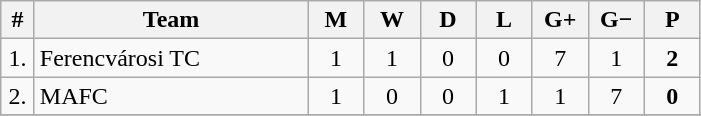<table class="wikitable" style="text-align: center;">
<tr>
<th width="15">#</th>
<th width="175">Team</th>
<th width="30">M</th>
<th width="30">W</th>
<th width="30">D</th>
<th width="30">L</th>
<th width="30">G+</th>
<th width="30">G−</th>
<th width="30">P</th>
</tr>
<tr>
<td>1.</td>
<td align="left">Ferencvárosi TC</td>
<td>1</td>
<td>1</td>
<td>0</td>
<td>0</td>
<td>7</td>
<td>1</td>
<td><strong>2</strong></td>
</tr>
<tr>
<td>2.</td>
<td align="left">MAFC</td>
<td>1</td>
<td>0</td>
<td>0</td>
<td>1</td>
<td>1</td>
<td>7</td>
<td><strong>0</strong></td>
</tr>
<tr>
</tr>
</table>
